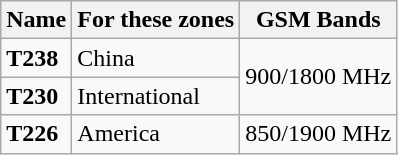<table class="wikitable">
<tr>
<th>Name</th>
<th>For these zones</th>
<th>GSM Bands</th>
</tr>
<tr>
<td><strong>T238</strong></td>
<td>China</td>
<td rowspan="2">900/1800 MHz</td>
</tr>
<tr>
<td><strong>T230</strong></td>
<td>International</td>
</tr>
<tr>
<td><strong>T226</strong></td>
<td>America</td>
<td>850/1900 MHz</td>
</tr>
</table>
